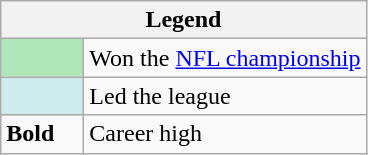<table class="wikitable mw-collapsible">
<tr>
<th colspan="2">Legend</th>
</tr>
<tr>
<td style="background:#afe6ba; width:3em;"></td>
<td>Won the <a href='#'>NFL championship</a></td>
</tr>
<tr>
<td style="background:#cfecec; width:3em;"></td>
<td>Led the league</td>
</tr>
<tr>
<td><strong>Bold</strong></td>
<td>Career high</td>
</tr>
</table>
